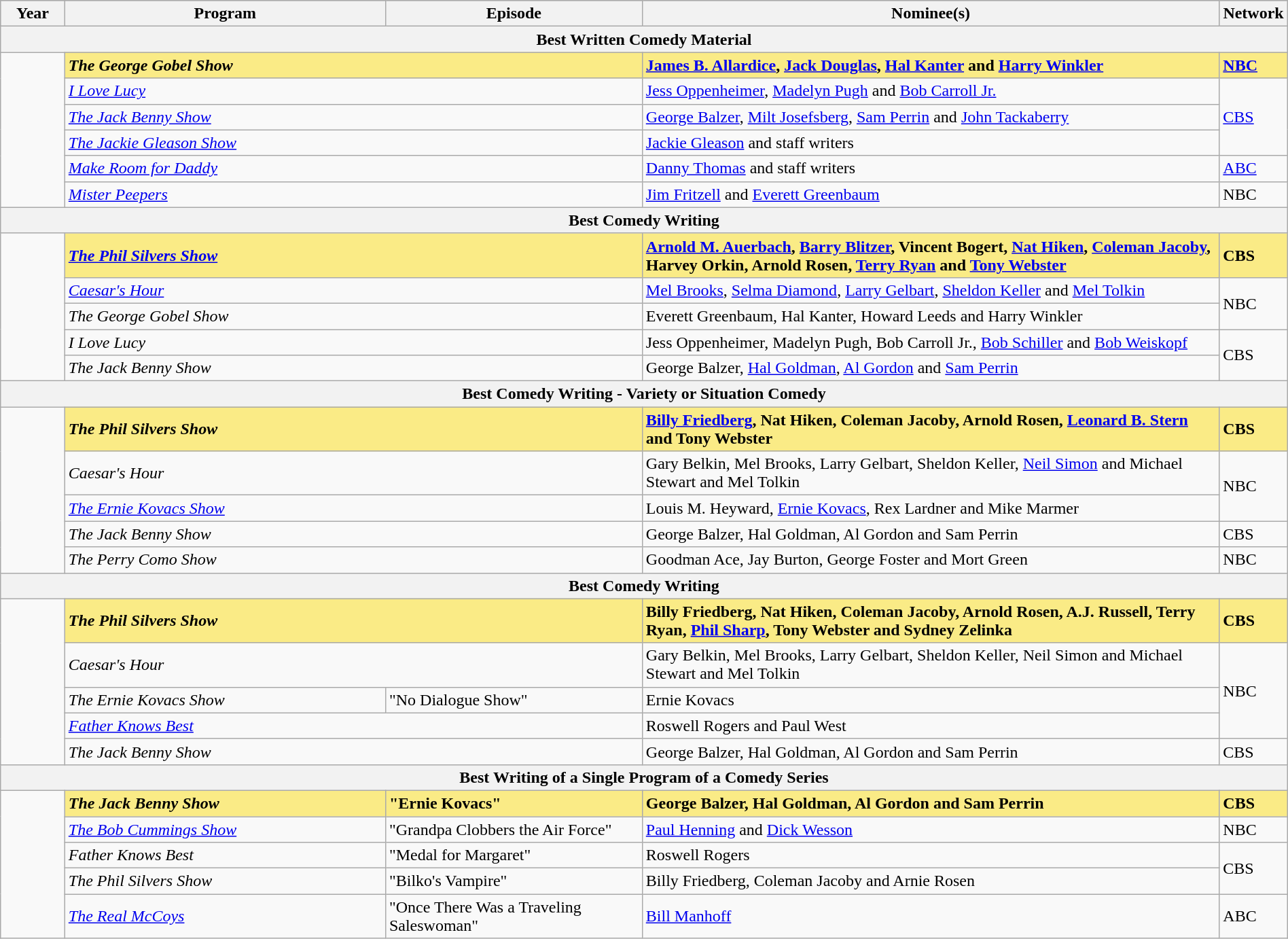<table class="wikitable" style="width:100%">
<tr bgcolor="#bebebe">
<th width="5%">Year</th>
<th width="25%">Program</th>
<th width="20%">Episode</th>
<th width="45%">Nominee(s)</th>
<th width="5%">Network</th>
</tr>
<tr>
<th colspan=5>Best Written Comedy Material</th>
</tr>
<tr>
<td rowspan=6></td>
<td colspan=2 style="background:#FAEB86;"><strong><em>The George Gobel Show</em></strong></td>
<td style="background:#FAEB86;"><strong><a href='#'>James B. Allardice</a>, <a href='#'>Jack Douglas</a>, <a href='#'>Hal Kanter</a> and <a href='#'>Harry Winkler</a></strong></td>
<td style="background:#FAEB86;"><strong><a href='#'>NBC</a></strong></td>
</tr>
<tr>
<td colspan=2><em><a href='#'>I Love Lucy</a></em></td>
<td><a href='#'>Jess Oppenheimer</a>, <a href='#'>Madelyn Pugh</a> and <a href='#'>Bob Carroll Jr.</a></td>
<td rowspan=3><a href='#'>CBS</a></td>
</tr>
<tr>
<td colspan=2><em><a href='#'>The Jack Benny Show</a></em></td>
<td><a href='#'>George Balzer</a>, <a href='#'>Milt Josefsberg</a>, <a href='#'>Sam Perrin</a> and <a href='#'>John Tackaberry</a></td>
</tr>
<tr>
<td colspan=2><em><a href='#'>The Jackie Gleason Show</a></em></td>
<td><a href='#'>Jackie Gleason</a> and staff writers</td>
</tr>
<tr>
<td colspan=2><em><a href='#'>Make Room for Daddy</a></em></td>
<td><a href='#'>Danny Thomas</a> and staff writers</td>
<td><a href='#'>ABC</a></td>
</tr>
<tr>
<td colspan=2><em><a href='#'>Mister Peepers</a></em></td>
<td><a href='#'>Jim Fritzell</a> and <a href='#'>Everett Greenbaum</a></td>
<td>NBC</td>
</tr>
<tr>
<th colspan=5>Best Comedy Writing</th>
</tr>
<tr>
<td rowspan=5></td>
<td colspan=2 style="background:#FAEB86;"><strong><em><a href='#'>The Phil Silvers Show</a></em></strong></td>
<td style="background:#FAEB86;"><strong><a href='#'>Arnold M. Auerbach</a>, <a href='#'>Barry Blitzer</a>, Vincent Bogert, <a href='#'>Nat Hiken</a>, <a href='#'>Coleman Jacoby</a>, Harvey Orkin, Arnold Rosen, <a href='#'>Terry Ryan</a> and <a href='#'>Tony Webster</a></strong></td>
<td style="background:#FAEB86;"><strong>CBS</strong></td>
</tr>
<tr>
<td colspan=2><em><a href='#'>Caesar's Hour</a></em></td>
<td><a href='#'>Mel Brooks</a>, <a href='#'>Selma Diamond</a>, <a href='#'>Larry Gelbart</a>, <a href='#'>Sheldon Keller</a> and <a href='#'>Mel Tolkin</a></td>
<td rowspan=2>NBC</td>
</tr>
<tr>
<td colspan=2><em>The George Gobel Show</em></td>
<td>Everett Greenbaum, Hal Kanter, Howard Leeds and Harry Winkler</td>
</tr>
<tr>
<td colspan=2><em>I Love Lucy</em></td>
<td>Jess Oppenheimer, Madelyn Pugh, Bob Carroll Jr., <a href='#'>Bob Schiller</a> and <a href='#'>Bob Weiskopf</a></td>
<td rowspan=2>CBS</td>
</tr>
<tr>
<td colspan=2><em>The Jack Benny Show</em></td>
<td>George Balzer, <a href='#'>Hal Goldman</a>, <a href='#'>Al Gordon</a> and <a href='#'>Sam Perrin</a></td>
</tr>
<tr>
<th colspan=5>Best Comedy Writing - Variety or Situation Comedy</th>
</tr>
<tr>
<td rowspan=5></td>
<td colspan=2 style="background:#FAEB86;"><strong><em>The Phil Silvers Show</em></strong></td>
<td style="background:#FAEB86;"><strong><a href='#'>Billy Friedberg</a>, Nat Hiken, Coleman Jacoby, Arnold Rosen, <a href='#'>Leonard B. Stern</a> and Tony Webster</strong></td>
<td style="background:#FAEB86;"><strong>CBS</strong></td>
</tr>
<tr>
<td colspan=2><em>Caesar's Hour</em></td>
<td>Gary Belkin, Mel Brooks, Larry Gelbart, Sheldon Keller, <a href='#'>Neil Simon</a> and Michael Stewart and Mel Tolkin</td>
<td rowspan=2>NBC</td>
</tr>
<tr>
<td colspan=2><em><a href='#'>The Ernie Kovacs Show</a></em></td>
<td>Louis M. Heyward, <a href='#'>Ernie Kovacs</a>, Rex Lardner and Mike Marmer</td>
</tr>
<tr>
<td colspan=2><em>The Jack Benny Show</em></td>
<td>George Balzer, Hal Goldman, Al Gordon and Sam Perrin</td>
<td>CBS</td>
</tr>
<tr>
<td colspan=2><em>The Perry Como Show</em></td>
<td>Goodman Ace, Jay Burton, George Foster and Mort Green</td>
<td>NBC</td>
</tr>
<tr>
<th colspan=5>Best Comedy Writing</th>
</tr>
<tr>
<td rowspan=5></td>
<td colspan=2 style="background:#FAEB86;"><strong><em>The Phil Silvers Show</em></strong></td>
<td style="background:#FAEB86;"><strong>Billy Friedberg, Nat Hiken, Coleman Jacoby, Arnold Rosen, A.J. Russell, Terry Ryan, <a href='#'>Phil Sharp</a>, Tony Webster and Sydney Zelinka</strong></td>
<td style="background:#FAEB86;"><strong>CBS</strong></td>
</tr>
<tr>
<td colspan=2><em>Caesar's Hour</em></td>
<td>Gary Belkin, Mel Brooks, Larry Gelbart, Sheldon Keller, Neil Simon and Michael Stewart and Mel Tolkin</td>
<td rowspan=3>NBC</td>
</tr>
<tr>
<td><em>The Ernie Kovacs Show</em></td>
<td>"No Dialogue Show"</td>
<td>Ernie Kovacs</td>
</tr>
<tr>
<td colspan=2><em><a href='#'>Father Knows Best</a></em></td>
<td>Roswell Rogers and Paul West</td>
</tr>
<tr>
<td colspan=2><em>The Jack Benny Show</em></td>
<td>George Balzer, Hal Goldman, Al Gordon and Sam Perrin</td>
<td>CBS</td>
</tr>
<tr>
<th colspan=5>Best Writing of a Single Program of a Comedy Series</th>
</tr>
<tr>
<td rowspan=5></td>
<td style="background:#FAEB86;"><strong><em>The Jack Benny Show</em></strong></td>
<td style="background:#FAEB86;"><strong>"Ernie Kovacs"</strong></td>
<td style="background:#FAEB86;"><strong>George Balzer, Hal Goldman, Al Gordon and Sam Perrin</strong></td>
<td style="background:#FAEB86;"><strong>CBS</strong></td>
</tr>
<tr>
<td><em><a href='#'>The Bob Cummings Show</a></em></td>
<td>"Grandpa Clobbers the Air Force"</td>
<td><a href='#'>Paul Henning</a> and <a href='#'>Dick Wesson</a></td>
<td>NBC</td>
</tr>
<tr>
<td><em>Father Knows Best</em></td>
<td>"Medal for Margaret"</td>
<td>Roswell Rogers</td>
<td rowspan=2>CBS</td>
</tr>
<tr>
<td><em>The Phil Silvers Show</em></td>
<td>"Bilko's Vampire"</td>
<td>Billy Friedberg, Coleman Jacoby and Arnie Rosen</td>
</tr>
<tr>
<td><em><a href='#'>The Real McCoys</a></em></td>
<td>"Once There Was a Traveling Saleswoman"</td>
<td><a href='#'>Bill Manhoff</a></td>
<td>ABC</td>
</tr>
</table>
